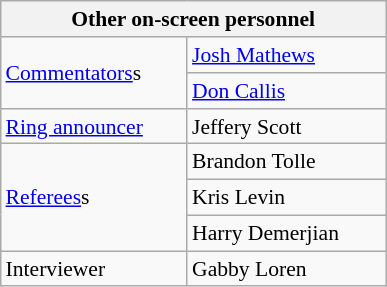<table align="right" class="wikitable" style="border:1px; font-size:90%; margin-left:1em;">
<tr>
<th width="250" colspan="2"><strong>Other on-screen personnel</strong></th>
</tr>
<tr>
<td rowspan="2"><a href='#'>Commentators</a>s</td>
<td><a href='#'>Josh Mathews</a></td>
</tr>
<tr>
<td><a href='#'>Don Callis</a></td>
</tr>
<tr>
<td><a href='#'>Ring announcer</a></td>
<td>Jeffery Scott</td>
</tr>
<tr>
<td rowspan="3"><a href='#'>Referees</a>s</td>
<td>Brandon Tolle</td>
</tr>
<tr>
<td>Kris Levin</td>
</tr>
<tr>
<td>Harry Demerjian</td>
</tr>
<tr>
<td>Interviewer</td>
<td>Gabby Loren</td>
</tr>
<tr>
</tr>
</table>
